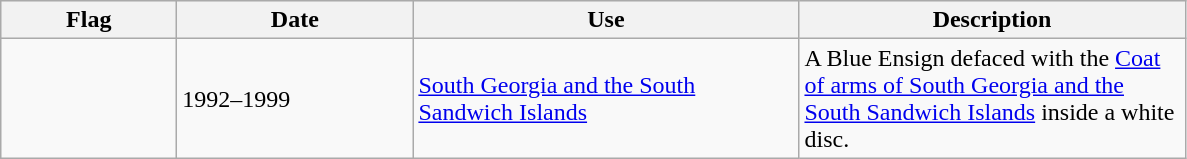<table class="wikitable">
<tr style="background:#efefef;">
<th style="width:110px;">Flag</th>
<th style="width:150px;">Date</th>
<th style="width:250px;">Use</th>
<th style="width:250px;">Description</th>
</tr>
<tr>
<td></td>
<td>1992–1999</td>
<td><a href='#'>South Georgia and the South Sandwich Islands</a></td>
<td>A Blue Ensign defaced with the <a href='#'>Coat of arms of South Georgia and the South Sandwich Islands</a> inside a white disc.</td>
</tr>
</table>
